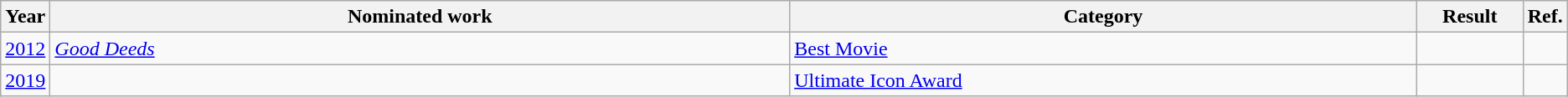<table class=wikitable>
<tr>
<th scope="col" style="width:1em;">Year</th>
<th scope="col" style="width:39em;">Nominated work</th>
<th scope="col" style="width:33em;">Category</th>
<th scope="col" style="width:5em;">Result</th>
<th scope="col" style="width:1em;">Ref.</th>
</tr>
<tr>
<td><a href='#'>2012</a></td>
<td><em><a href='#'>Good Deeds</a></em></td>
<td><a href='#'>Best Movie</a></td>
<td></td>
<td style="text-align:center;"></td>
</tr>
<tr>
<td><a href='#'>2019</a></td>
<td></td>
<td><a href='#'>Ultimate Icon Award</a></td>
<td></td>
<td style="text-align:center;"></td>
</tr>
</table>
